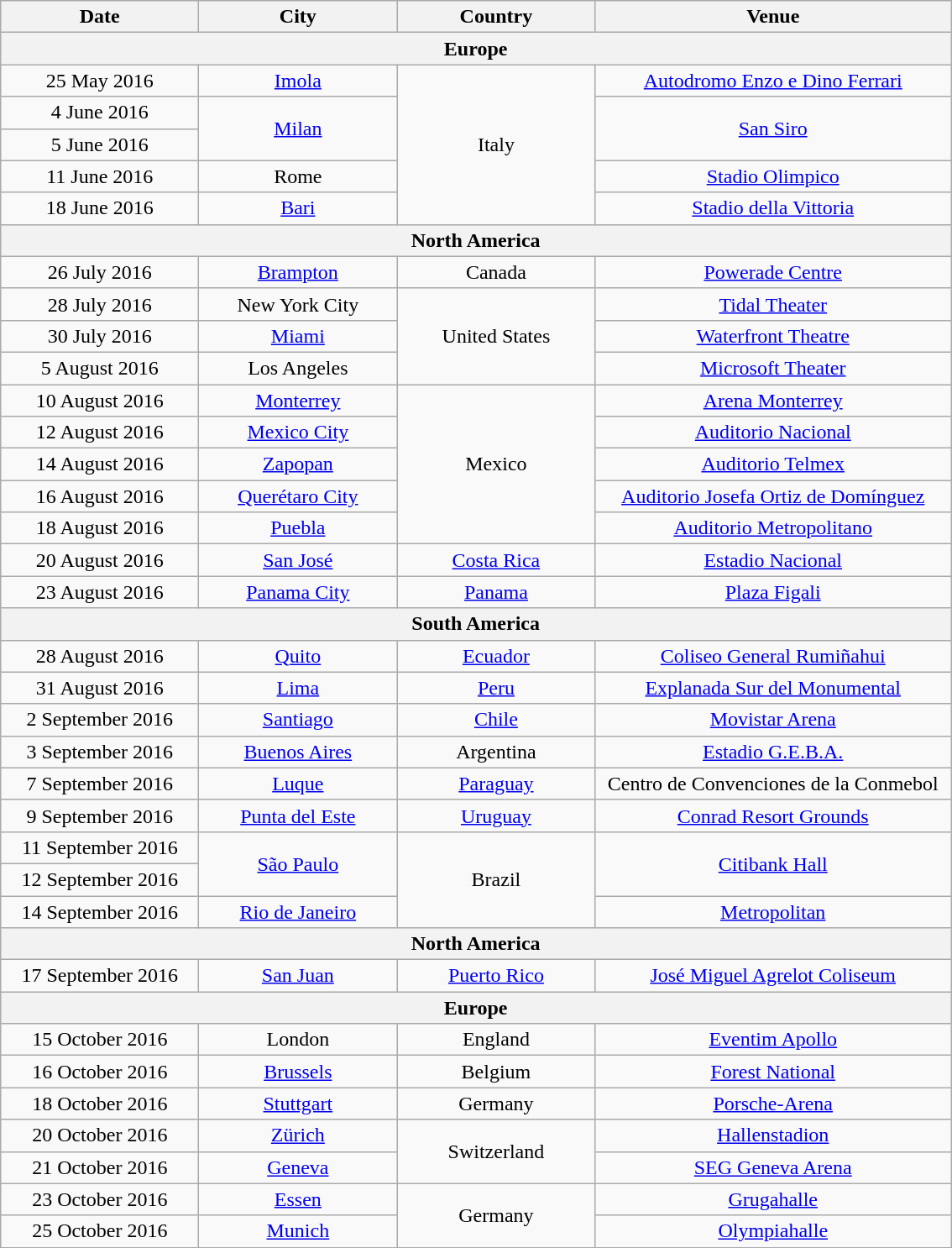<table class="wikitable" style="text-align:center;">
<tr>
<th style="width:150px;">Date</th>
<th style="width:150px;">City</th>
<th style="width:150px;">Country</th>
<th style="width:275px;">Venue</th>
</tr>
<tr>
<th colspan="4">Europe</th>
</tr>
<tr>
<td>25 May 2016</td>
<td><a href='#'>Imola</a></td>
<td rowspan="5">Italy</td>
<td><a href='#'>Autodromo Enzo e Dino Ferrari</a></td>
</tr>
<tr>
<td>4 June 2016</td>
<td rowspan="2"><a href='#'>Milan</a></td>
<td rowspan="2"><a href='#'>San Siro</a></td>
</tr>
<tr>
<td>5 June 2016</td>
</tr>
<tr>
<td>11 June 2016</td>
<td>Rome</td>
<td><a href='#'>Stadio Olimpico</a></td>
</tr>
<tr>
<td>18 June 2016</td>
<td><a href='#'>Bari</a></td>
<td><a href='#'>Stadio della Vittoria</a></td>
</tr>
<tr>
<th colspan="4">North America</th>
</tr>
<tr>
<td>26 July 2016</td>
<td><a href='#'>Brampton</a></td>
<td>Canada</td>
<td><a href='#'>Powerade Centre</a></td>
</tr>
<tr>
<td>28 July 2016</td>
<td>New York City</td>
<td rowspan="3">United States</td>
<td><a href='#'>Tidal Theater</a></td>
</tr>
<tr>
<td>30 July 2016</td>
<td><a href='#'>Miami</a></td>
<td><a href='#'>Waterfront Theatre</a></td>
</tr>
<tr>
<td>5 August 2016</td>
<td>Los Angeles</td>
<td><a href='#'>Microsoft Theater</a></td>
</tr>
<tr>
<td>10 August 2016</td>
<td><a href='#'>Monterrey</a></td>
<td rowspan="5">Mexico</td>
<td><a href='#'>Arena Monterrey</a></td>
</tr>
<tr>
<td>12 August 2016</td>
<td><a href='#'>Mexico City</a></td>
<td><a href='#'>Auditorio Nacional</a></td>
</tr>
<tr>
<td>14 August 2016</td>
<td><a href='#'>Zapopan</a></td>
<td><a href='#'>Auditorio Telmex</a></td>
</tr>
<tr>
<td>16 August 2016</td>
<td><a href='#'>Querétaro City</a></td>
<td><a href='#'>Auditorio Josefa Ortiz de Domínguez</a></td>
</tr>
<tr>
<td>18 August 2016</td>
<td><a href='#'>Puebla</a></td>
<td><a href='#'>Auditorio Metropolitano</a></td>
</tr>
<tr>
<td>20 August 2016</td>
<td><a href='#'>San José</a></td>
<td><a href='#'>Costa Rica</a></td>
<td><a href='#'>Estadio Nacional</a></td>
</tr>
<tr>
<td>23 August 2016</td>
<td><a href='#'>Panama City</a></td>
<td><a href='#'>Panama</a></td>
<td><a href='#'>Plaza Figali</a></td>
</tr>
<tr>
<th colspan="4">South America</th>
</tr>
<tr>
<td>28 August 2016</td>
<td><a href='#'>Quito</a></td>
<td><a href='#'>Ecuador</a></td>
<td><a href='#'>Coliseo General Rumiñahui</a></td>
</tr>
<tr>
<td>31 August 2016</td>
<td><a href='#'>Lima</a></td>
<td><a href='#'>Peru</a></td>
<td><a href='#'>Explanada Sur del Monumental</a></td>
</tr>
<tr>
<td>2 September 2016</td>
<td><a href='#'>Santiago</a></td>
<td><a href='#'>Chile</a></td>
<td><a href='#'>Movistar Arena</a></td>
</tr>
<tr>
<td>3 September 2016</td>
<td><a href='#'>Buenos Aires</a></td>
<td>Argentina</td>
<td><a href='#'>Estadio G.E.B.A.</a></td>
</tr>
<tr>
<td>7 September 2016</td>
<td><a href='#'>Luque</a></td>
<td><a href='#'>Paraguay</a></td>
<td>Centro de Convenciones de la Conmebol</td>
</tr>
<tr>
<td>9 September 2016</td>
<td><a href='#'>Punta del Este</a></td>
<td><a href='#'>Uruguay</a></td>
<td><a href='#'>Conrad Resort Grounds</a></td>
</tr>
<tr>
<td>11 September 2016</td>
<td rowspan="2"><a href='#'>São Paulo</a></td>
<td rowspan="3">Brazil</td>
<td rowspan="2"><a href='#'>Citibank Hall</a></td>
</tr>
<tr>
<td>12 September 2016</td>
</tr>
<tr>
<td>14 September 2016</td>
<td><a href='#'>Rio de Janeiro</a></td>
<td><a href='#'>Metropolitan</a></td>
</tr>
<tr>
<th colspan="4">North America</th>
</tr>
<tr>
<td>17 September 2016</td>
<td><a href='#'>San Juan</a></td>
<td><a href='#'>Puerto Rico</a></td>
<td><a href='#'>José Miguel Agrelot Coliseum</a></td>
</tr>
<tr>
<th colspan="4">Europe</th>
</tr>
<tr>
<td>15 October 2016</td>
<td>London</td>
<td>England</td>
<td><a href='#'>Eventim Apollo</a></td>
</tr>
<tr>
<td>16 October 2016</td>
<td><a href='#'>Brussels</a></td>
<td>Belgium</td>
<td><a href='#'>Forest National</a></td>
</tr>
<tr>
<td>18 October 2016</td>
<td><a href='#'>Stuttgart</a></td>
<td>Germany</td>
<td><a href='#'>Porsche-Arena</a></td>
</tr>
<tr>
<td>20 October 2016</td>
<td><a href='#'>Zürich</a></td>
<td rowspan="2">Switzerland</td>
<td><a href='#'>Hallenstadion</a></td>
</tr>
<tr>
<td>21 October 2016</td>
<td><a href='#'>Geneva</a></td>
<td><a href='#'>SEG Geneva Arena</a></td>
</tr>
<tr>
<td>23 October 2016</td>
<td><a href='#'>Essen</a></td>
<td rowspan="2">Germany</td>
<td><a href='#'>Grugahalle</a></td>
</tr>
<tr>
<td>25 October 2016</td>
<td><a href='#'>Munich</a></td>
<td><a href='#'>Olympiahalle</a></td>
</tr>
<tr>
</tr>
</table>
